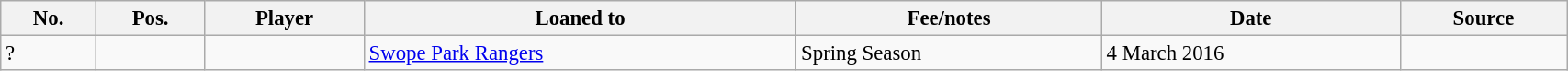<table class="wikitable sortable" style="width:90%; text-align:center; font-size:95%; text-align:left;">
<tr>
<th><strong>No.</strong></th>
<th><strong>Pos.</strong></th>
<th><strong>Player</strong></th>
<th><strong>Loaned to</strong></th>
<th><strong>Fee/notes</strong></th>
<th><strong>Date</strong></th>
<th><strong>Source</strong></th>
</tr>
<tr>
<td>?</td>
<td align=center></td>
<td></td>
<td> <a href='#'>Swope Park Rangers</a></td>
<td>Spring Season</td>
<td>4 March 2016</td>
<td></td>
</tr>
</table>
